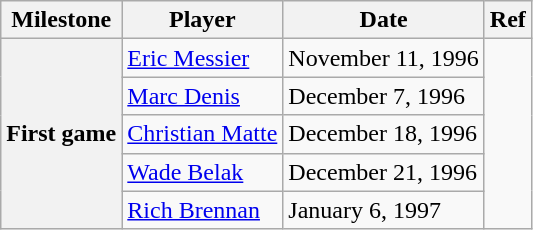<table class="wikitable">
<tr>
<th scope="col">Milestone</th>
<th scope="col">Player</th>
<th scope="col">Date</th>
<th scope="col">Ref</th>
</tr>
<tr>
<th rowspan=5>First game</th>
<td><a href='#'>Eric Messier</a></td>
<td>November 11, 1996</td>
<td rowspan=5></td>
</tr>
<tr>
<td><a href='#'>Marc Denis</a></td>
<td>December 7, 1996</td>
</tr>
<tr>
<td><a href='#'>Christian Matte</a></td>
<td>December 18, 1996</td>
</tr>
<tr>
<td><a href='#'>Wade Belak</a></td>
<td>December 21, 1996</td>
</tr>
<tr>
<td><a href='#'>Rich Brennan</a></td>
<td>January 6, 1997</td>
</tr>
</table>
